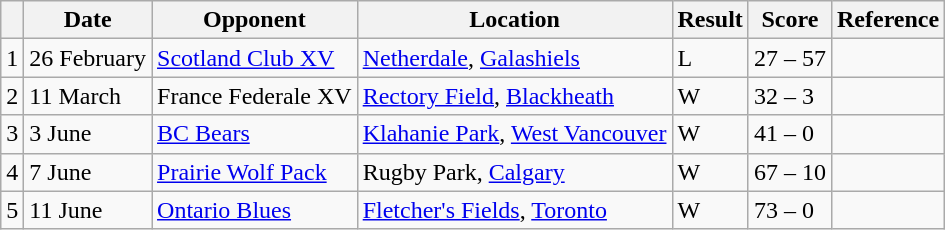<table class="wikitable" style="font-size: 100%;">
<tr>
<th></th>
<th>Date</th>
<th>Opponent</th>
<th>Location</th>
<th>Result</th>
<th>Score</th>
<th>Reference</th>
</tr>
<tr>
<td>1</td>
<td>26 February</td>
<td><a href='#'>Scotland Club XV</a></td>
<td><a href='#'>Netherdale</a>, <a href='#'>Galashiels</a></td>
<td>L</td>
<td>27 – 57</td>
<td></td>
</tr>
<tr>
<td>2</td>
<td>11 March</td>
<td>France Federale XV</td>
<td><a href='#'>Rectory Field</a>, <a href='#'>Blackheath</a></td>
<td>W</td>
<td>32 – 3</td>
<td></td>
</tr>
<tr>
<td>3</td>
<td>3 June</td>
<td><a href='#'>BC Bears</a></td>
<td><a href='#'>Klahanie Park</a>, <a href='#'>West Vancouver</a></td>
<td>W</td>
<td>41 – 0</td>
<td></td>
</tr>
<tr>
<td>4</td>
<td>7 June</td>
<td><a href='#'>Prairie Wolf Pack</a></td>
<td>Rugby Park, <a href='#'>Calgary</a></td>
<td>W</td>
<td>67 – 10</td>
<td></td>
</tr>
<tr>
<td>5</td>
<td>11 June</td>
<td><a href='#'>Ontario Blues</a></td>
<td><a href='#'>Fletcher's Fields</a>, <a href='#'>Toronto</a></td>
<td>W</td>
<td>73 – 0</td>
<td></td>
</tr>
</table>
